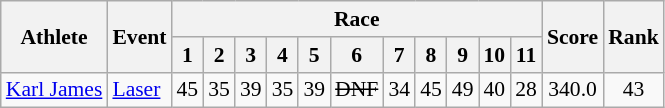<table class=wikitable style="font-size:90%">
<tr>
<th rowspan="2">Athlete</th>
<th rowspan="2">Event</th>
<th colspan="11">Race</th>
<th rowspan="2">Score</th>
<th rowspan="2">Rank</th>
</tr>
<tr>
<th>1</th>
<th>2</th>
<th>3</th>
<th>4</th>
<th>5</th>
<th>6</th>
<th>7</th>
<th>8</th>
<th>9</th>
<th>10</th>
<th>11</th>
</tr>
<tr>
<td align=left><a href='#'>Karl James</a></td>
<td><a href='#'>Laser</a></td>
<td>45</td>
<td>35</td>
<td>39</td>
<td>35</td>
<td>39</td>
<td><s>DNF</s></td>
<td>34</td>
<td>45</td>
<td>49</td>
<td>40</td>
<td>28</td>
<td align=center>340.0</td>
<td align=center>43</td>
</tr>
</table>
